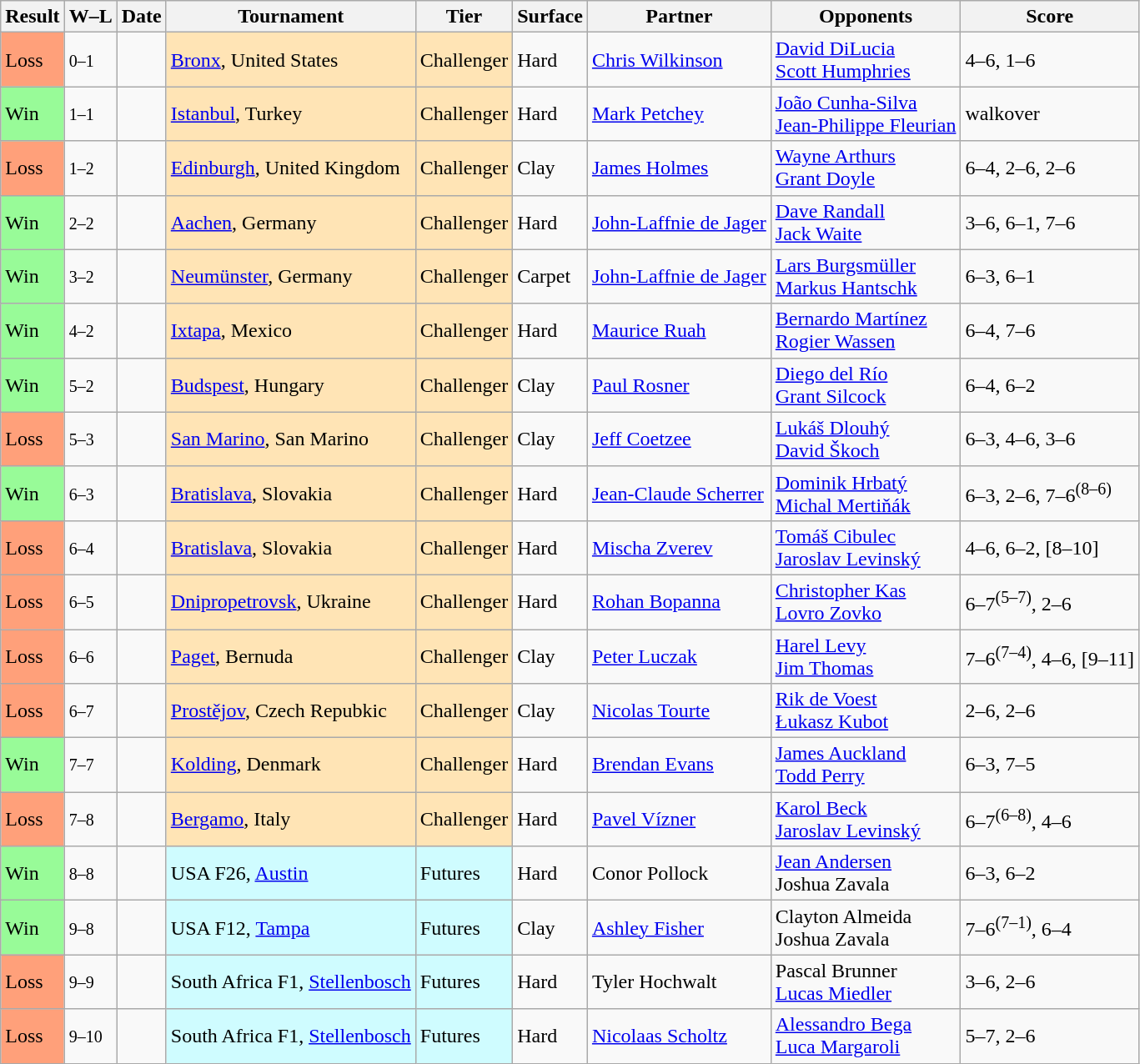<table class="sortable wikitable">
<tr>
<th>Result</th>
<th class="unsortable">W–L</th>
<th>Date</th>
<th>Tournament</th>
<th>Tier</th>
<th>Surface</th>
<th>Partner</th>
<th>Opponents</th>
<th class="unsortable">Score</th>
</tr>
<tr>
<td style="background:#ffa07a;">Loss</td>
<td><small>0–1</small></td>
<td></td>
<td style="background:moccasin;"><a href='#'>Bronx</a>, United States</td>
<td style="background:moccasin;">Challenger</td>
<td>Hard</td>
<td> <a href='#'>Chris Wilkinson</a></td>
<td> <a href='#'>David DiLucia</a> <br>  <a href='#'>Scott Humphries</a></td>
<td>4–6, 1–6</td>
</tr>
<tr>
<td style="background:#98fb98;">Win</td>
<td><small>1–1</small></td>
<td></td>
<td style="background:moccasin;"><a href='#'>Istanbul</a>, Turkey</td>
<td style="background:moccasin;">Challenger</td>
<td>Hard</td>
<td> <a href='#'>Mark Petchey</a></td>
<td> <a href='#'>João Cunha-Silva</a> <br>  <a href='#'>Jean-Philippe Fleurian</a></td>
<td>walkover</td>
</tr>
<tr>
<td style="background:#ffa07a;">Loss</td>
<td><small>1–2</small></td>
<td></td>
<td style="background:moccasin;"><a href='#'>Edinburgh</a>, United Kingdom</td>
<td style="background:moccasin;">Challenger</td>
<td>Clay</td>
<td> <a href='#'>James Holmes</a></td>
<td> <a href='#'>Wayne Arthurs</a> <br>  <a href='#'>Grant Doyle</a></td>
<td>6–4, 2–6, 2–6</td>
</tr>
<tr>
<td style="background:#98fb98;">Win</td>
<td><small>2–2</small></td>
<td></td>
<td style="background:moccasin;"><a href='#'>Aachen</a>, Germany</td>
<td style="background:moccasin;">Challenger</td>
<td>Hard</td>
<td> <a href='#'>John-Laffnie de Jager</a></td>
<td> <a href='#'>Dave Randall</a> <br>  <a href='#'>Jack Waite</a></td>
<td>3–6, 6–1, 7–6</td>
</tr>
<tr>
<td style="background:#98fb98;">Win</td>
<td><small>3–2</small></td>
<td></td>
<td style="background:moccasin;"><a href='#'>Neumünster</a>, Germany</td>
<td style="background:moccasin;">Challenger</td>
<td>Carpet</td>
<td> <a href='#'>John-Laffnie de Jager</a></td>
<td> <a href='#'>Lars Burgsmüller</a> <br>  <a href='#'>Markus Hantschk</a></td>
<td>6–3, 6–1</td>
</tr>
<tr>
<td style="background:#98fb98;">Win</td>
<td><small>4–2</small></td>
<td></td>
<td style="background:moccasin;"><a href='#'>Ixtapa</a>, Mexico</td>
<td style="background:moccasin;">Challenger</td>
<td>Hard</td>
<td> <a href='#'>Maurice Ruah</a></td>
<td> <a href='#'>Bernardo Martínez</a> <br>  <a href='#'>Rogier Wassen</a></td>
<td>6–4, 7–6</td>
</tr>
<tr>
<td style="background:#98fb98;">Win</td>
<td><small>5–2</small></td>
<td></td>
<td style="background:moccasin;"><a href='#'>Budspest</a>, Hungary</td>
<td style="background:moccasin;">Challenger</td>
<td>Clay</td>
<td> <a href='#'>Paul Rosner</a></td>
<td> <a href='#'>Diego del Río</a> <br>  <a href='#'>Grant Silcock</a></td>
<td>6–4, 6–2</td>
</tr>
<tr>
<td style="background:#ffa07a;">Loss</td>
<td><small>5–3</small></td>
<td></td>
<td style="background:moccasin;"><a href='#'>San Marino</a>, San Marino</td>
<td style="background:moccasin;">Challenger</td>
<td>Clay</td>
<td> <a href='#'>Jeff Coetzee</a></td>
<td> <a href='#'>Lukáš Dlouhý</a> <br>  <a href='#'>David Škoch</a></td>
<td>6–3, 4–6, 3–6</td>
</tr>
<tr>
<td style="background:#98fb98;">Win</td>
<td><small>6–3</small></td>
<td></td>
<td style="background:moccasin;"><a href='#'>Bratislava</a>, Slovakia</td>
<td style="background:moccasin;">Challenger</td>
<td>Hard</td>
<td> <a href='#'>Jean-Claude Scherrer</a></td>
<td> <a href='#'>Dominik Hrbatý</a> <br>  <a href='#'>Michal Mertiňák</a></td>
<td>6–3, 2–6, 7–6<sup>(8–6)</sup></td>
</tr>
<tr>
<td style="background:#ffa07a;">Loss</td>
<td><small>6–4</small></td>
<td></td>
<td style="background:moccasin;"><a href='#'>Bratislava</a>, Slovakia</td>
<td style="background:moccasin;">Challenger</td>
<td>Hard</td>
<td> <a href='#'>Mischa Zverev</a></td>
<td> <a href='#'>Tomáš Cibulec</a> <br>  <a href='#'>Jaroslav Levinský</a></td>
<td>4–6, 6–2, [8–10]</td>
</tr>
<tr>
<td style="background:#ffa07a;">Loss</td>
<td><small>6–5</small></td>
<td></td>
<td style="background:moccasin;"><a href='#'>Dnipropetrovsk</a>, Ukraine</td>
<td style="background:moccasin;">Challenger</td>
<td>Hard</td>
<td> <a href='#'>Rohan Bopanna</a></td>
<td> <a href='#'>Christopher Kas</a> <br>  <a href='#'>Lovro Zovko</a></td>
<td>6–7<sup>(5–7)</sup>, 2–6</td>
</tr>
<tr>
<td style="background:#ffa07a;">Loss</td>
<td><small>6–6</small></td>
<td></td>
<td style="background:moccasin;"><a href='#'>Paget</a>, Bernuda</td>
<td style="background:moccasin;">Challenger</td>
<td>Clay</td>
<td> <a href='#'>Peter Luczak</a></td>
<td> <a href='#'>Harel Levy</a> <br>  <a href='#'>Jim Thomas</a></td>
<td>7–6<sup>(7–4)</sup>, 4–6, [9–11]</td>
</tr>
<tr>
<td style="background:#ffa07a;">Loss</td>
<td><small>6–7</small></td>
<td></td>
<td style="background:moccasin;"><a href='#'>Prostějov</a>, Czech Repubkic</td>
<td style="background:moccasin;">Challenger</td>
<td>Clay</td>
<td> <a href='#'>Nicolas Tourte</a></td>
<td> <a href='#'>Rik de Voest</a> <br>  <a href='#'>Łukasz Kubot</a></td>
<td>2–6, 2–6</td>
</tr>
<tr>
<td style="background:#98fb98;">Win</td>
<td><small>7–7</small></td>
<td></td>
<td style="background:moccasin;"><a href='#'>Kolding</a>, Denmark</td>
<td style="background:moccasin;">Challenger</td>
<td>Hard</td>
<td> <a href='#'>Brendan Evans</a></td>
<td> <a href='#'>James Auckland</a> <br>  <a href='#'>Todd Perry</a></td>
<td>6–3, 7–5</td>
</tr>
<tr>
<td style="background:#ffa07a;">Loss</td>
<td><small>7–8</small></td>
<td></td>
<td style="background:moccasin;"><a href='#'>Bergamo</a>, Italy</td>
<td style="background:moccasin;">Challenger</td>
<td>Hard</td>
<td> <a href='#'>Pavel Vízner</a></td>
<td> <a href='#'>Karol Beck</a> <br>  <a href='#'>Jaroslav Levinský</a></td>
<td>6–7<sup>(6–8)</sup>, 4–6</td>
</tr>
<tr>
<td style="background:#98fb98;">Win</td>
<td><small>8–8</small></td>
<td></td>
<td style="background:#cffcff;">USA F26, <a href='#'>Austin</a></td>
<td style="background:#cffcff;">Futures</td>
<td>Hard</td>
<td> Conor Pollock</td>
<td> <a href='#'>Jean Andersen</a> <br>  Joshua Zavala</td>
<td>6–3, 6–2</td>
</tr>
<tr>
<td style="background:#98fb98;">Win</td>
<td><small>9–8</small></td>
<td></td>
<td style="background:#cffcff;">USA F12, <a href='#'>Tampa</a></td>
<td style="background:#cffcff;">Futures</td>
<td>Clay</td>
<td> <a href='#'>Ashley Fisher</a></td>
<td> Clayton Almeida <br>  Joshua Zavala</td>
<td>7–6<sup>(7–1)</sup>, 6–4</td>
</tr>
<tr>
<td style="background:#ffa07a;">Loss</td>
<td><small>9–9</small></td>
<td></td>
<td style="background:#cffcff;">South Africa F1, <a href='#'>Stellenbosch</a></td>
<td style="background:#cffcff;">Futures</td>
<td>Hard</td>
<td> Tyler Hochwalt</td>
<td> Pascal Brunner <br>  <a href='#'>Lucas Miedler</a></td>
<td>3–6, 2–6</td>
</tr>
<tr>
<td style="background:#ffa07a;">Loss</td>
<td><small>9–10</small></td>
<td></td>
<td style="background:#cffcff;">South Africa F1, <a href='#'>Stellenbosch</a></td>
<td style="background:#cffcff;">Futures</td>
<td>Hard</td>
<td> <a href='#'>Nicolaas Scholtz</a></td>
<td> <a href='#'>Alessandro Bega</a> <br>  <a href='#'>Luca Margaroli</a></td>
<td>5–7, 2–6</td>
</tr>
</table>
